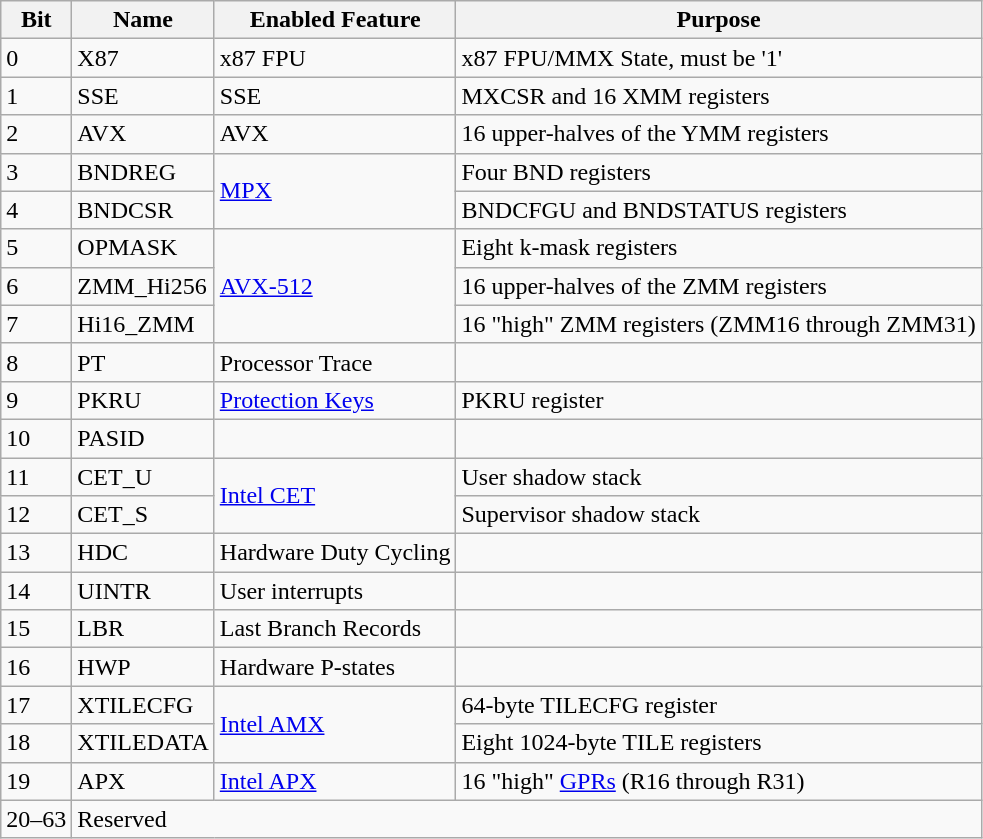<table class="wikitable" border="1">
<tr>
<th>Bit</th>
<th>Name</th>
<th>Enabled Feature</th>
<th>Purpose</th>
</tr>
<tr>
<td>0</td>
<td>X87</td>
<td>x87 FPU</td>
<td>x87 FPU/MMX State, must be '1'</td>
</tr>
<tr>
<td>1</td>
<td>SSE</td>
<td>SSE</td>
<td>MXCSR and 16 XMM registers</td>
</tr>
<tr>
<td>2</td>
<td>AVX</td>
<td>AVX</td>
<td>16 upper-halves of the YMM registers</td>
</tr>
<tr>
<td>3</td>
<td>BNDREG</td>
<td rowspan="2"><a href='#'>MPX</a></td>
<td>Four BND registers</td>
</tr>
<tr>
<td>4</td>
<td>BNDCSR</td>
<td>BNDCFGU and BNDSTATUS registers</td>
</tr>
<tr>
<td>5</td>
<td>OPMASK</td>
<td rowspan="3"><a href='#'>AVX-512</a></td>
<td>Eight k-mask registers</td>
</tr>
<tr>
<td>6</td>
<td>ZMM_Hi256</td>
<td>16 upper-halves of the ZMM registers</td>
</tr>
<tr>
<td>7</td>
<td>Hi16_ZMM</td>
<td>16 "high" ZMM registers (ZMM16 through ZMM31)</td>
</tr>
<tr>
<td>8</td>
<td>PT</td>
<td>Processor Trace</td>
<td></td>
</tr>
<tr>
<td>9</td>
<td>PKRU</td>
<td><a href='#'>Protection Keys</a></td>
<td>PKRU register</td>
</tr>
<tr>
<td>10</td>
<td>PASID</td>
<td></td>
<td></td>
</tr>
<tr>
<td>11</td>
<td>CET_U</td>
<td rowspan="2"><a href='#'>Intel CET</a></td>
<td>User shadow stack</td>
</tr>
<tr>
<td>12</td>
<td>CET_S</td>
<td>Supervisor shadow stack</td>
</tr>
<tr>
<td>13</td>
<td>HDC</td>
<td>Hardware Duty Cycling</td>
<td></td>
</tr>
<tr>
<td>14</td>
<td>UINTR</td>
<td>User interrupts</td>
<td></td>
</tr>
<tr>
<td>15</td>
<td>LBR</td>
<td>Last Branch Records</td>
<td></td>
</tr>
<tr>
<td>16</td>
<td>HWP</td>
<td>Hardware P-states</td>
<td></td>
</tr>
<tr>
<td>17</td>
<td>XTILECFG</td>
<td rowspan="2"><a href='#'>Intel AMX</a></td>
<td>64-byte TILECFG register</td>
</tr>
<tr>
<td>18</td>
<td>XTILEDATA</td>
<td>Eight 1024-byte TILE registers</td>
</tr>
<tr>
<td>19</td>
<td>APX</td>
<td><a href='#'>Intel APX</a></td>
<td>16 "high" <a href='#'>GPRs</a> (R16 through R31)</td>
</tr>
<tr>
<td>20–63</td>
<td colspan="3">Reserved</td>
</tr>
</table>
